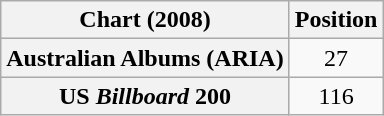<table class="wikitable sortable plainrowheaders" style="text-align:center">
<tr>
<th scope="col">Chart (2008)</th>
<th scope="col">Position</th>
</tr>
<tr>
<th scope="row">Australian Albums (ARIA)</th>
<td>27</td>
</tr>
<tr>
<th scope="row">US <em>Billboard</em> 200</th>
<td>116</td>
</tr>
</table>
